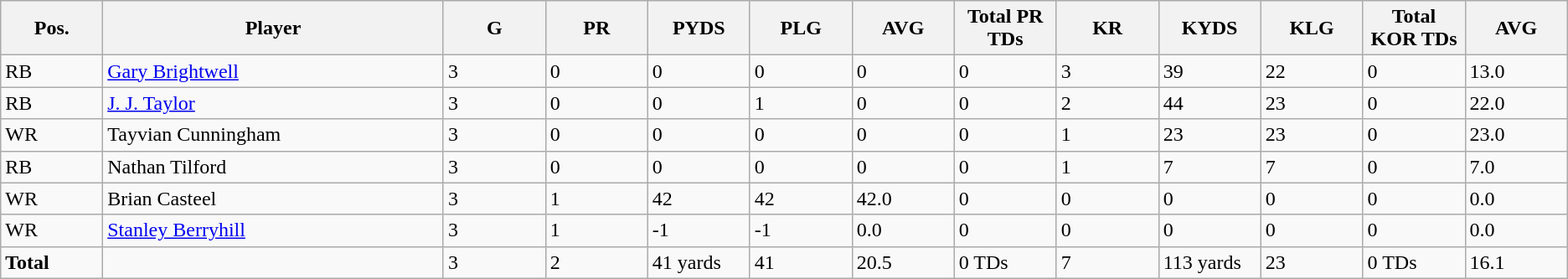<table class="wikitable sortable">
<tr>
<th bgcolor="#DDDDFF" width="6%">Pos.</th>
<th bgcolor="#DDDDFF" width="20%">Player</th>
<th bgcolor="#DDDDFF" width="6%">G</th>
<th bgcolor="#DDDDFF" width="6%">PR</th>
<th bgcolor="#DDDDFF" width="6%">PYDS</th>
<th bgcolor="#DDDDFF" width="6%">PLG</th>
<th bgcolor="#DDDDFF" width="6%">AVG</th>
<th bgcolor="#DDDDFF" width="6%">Total PR TDs</th>
<th bgcolor="#DDDDFF" width="6%">KR</th>
<th bgcolor="#DDDDFF" width="6%">KYDS</th>
<th bgcolor="#DDDDFF" width="6%">KLG</th>
<th bgcolor="#DDDDFF" width="6%">Total KOR TDs</th>
<th bgcolor="#DDDDFF" width="6%">AVG</th>
</tr>
<tr>
<td>RB</td>
<td><a href='#'>Gary Brightwell</a></td>
<td>3</td>
<td>0</td>
<td>0</td>
<td>0</td>
<td>0</td>
<td>0</td>
<td>3</td>
<td>39</td>
<td>22</td>
<td>0</td>
<td>13.0</td>
</tr>
<tr>
<td>RB</td>
<td><a href='#'>J. J. Taylor</a></td>
<td>3</td>
<td>0</td>
<td>0</td>
<td>1</td>
<td>0</td>
<td>0</td>
<td>2</td>
<td>44</td>
<td>23</td>
<td>0</td>
<td>22.0</td>
</tr>
<tr>
<td>WR</td>
<td>Tayvian Cunningham</td>
<td>3</td>
<td>0</td>
<td>0</td>
<td>0</td>
<td>0</td>
<td>0</td>
<td>1</td>
<td>23</td>
<td>23</td>
<td>0</td>
<td>23.0</td>
</tr>
<tr>
<td>RB</td>
<td>Nathan Tilford</td>
<td>3</td>
<td>0</td>
<td>0</td>
<td>0</td>
<td>0</td>
<td>0</td>
<td>1</td>
<td>7</td>
<td>7</td>
<td>0</td>
<td>7.0</td>
</tr>
<tr>
<td>WR</td>
<td>Brian Casteel</td>
<td>3</td>
<td>1</td>
<td>42</td>
<td>42</td>
<td>42.0</td>
<td>0</td>
<td>0</td>
<td>0</td>
<td>0</td>
<td>0</td>
<td>0.0</td>
</tr>
<tr>
<td>WR</td>
<td><a href='#'>Stanley Berryhill</a></td>
<td>3</td>
<td>1</td>
<td>-1</td>
<td>-1</td>
<td>0.0</td>
<td>0</td>
<td>0</td>
<td>0</td>
<td>0</td>
<td>0</td>
<td>0.0</td>
</tr>
<tr>
<td><strong>Total</strong></td>
<td></td>
<td>3</td>
<td>2</td>
<td>41 yards</td>
<td>41</td>
<td>20.5</td>
<td>0 TDs</td>
<td>7</td>
<td>113 yards</td>
<td>23</td>
<td>0 TDs</td>
<td>16.1</td>
</tr>
</table>
